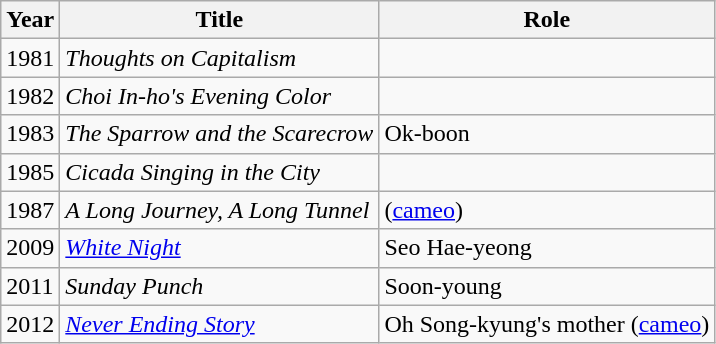<table class="wikitable">
<tr>
<th width=10>Year</th>
<th>Title</th>
<th>Role</th>
</tr>
<tr>
<td>1981</td>
<td><em>Thoughts on Capitalism</em></td>
<td></td>
</tr>
<tr>
<td>1982</td>
<td><em>Choi In-ho's Evening Color</em></td>
<td></td>
</tr>
<tr>
<td>1983</td>
<td><em>The Sparrow and the Scarecrow</em></td>
<td>Ok-boon</td>
</tr>
<tr>
<td>1985</td>
<td><em>Cicada Singing in the City</em></td>
<td></td>
</tr>
<tr>
<td>1987</td>
<td><em>A Long Journey, A Long Tunnel</em></td>
<td>(<a href='#'>cameo</a>)</td>
</tr>
<tr>
<td>2009</td>
<td><em><a href='#'>White Night</a></em></td>
<td>Seo Hae-yeong</td>
</tr>
<tr>
<td>2011</td>
<td><em>Sunday Punch</em></td>
<td>Soon-young</td>
</tr>
<tr>
<td>2012</td>
<td><em><a href='#'>Never Ending Story</a></em></td>
<td>Oh Song-kyung's mother (<a href='#'>cameo</a>)</td>
</tr>
</table>
